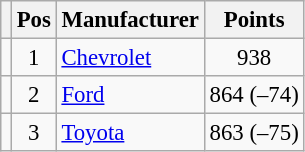<table class="wikitable" style="font-size: 95%;">
<tr>
<th></th>
<th>Pos</th>
<th>Manufacturer</th>
<th>Points</th>
</tr>
<tr>
<td align="left"></td>
<td style="text-align:center;">1</td>
<td><a href='#'>Chevrolet</a></td>
<td style="text-align:center;">938</td>
</tr>
<tr>
<td align="left"></td>
<td style="text-align:center;">2</td>
<td><a href='#'>Ford</a></td>
<td style="text-align:center;">864 (–74)</td>
</tr>
<tr>
<td align="left"></td>
<td style="text-align:center;">3</td>
<td><a href='#'>Toyota</a></td>
<td style="text-align:center;">863 (–75)</td>
</tr>
</table>
